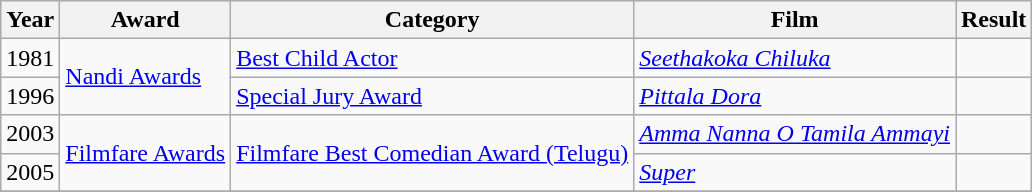<table class="wikitable">
<tr>
<th>Year</th>
<th>Award</th>
<th>Category</th>
<th>Film</th>
<th>Result</th>
</tr>
<tr>
<td>1981</td>
<td rowspan="2"><a href='#'>Nandi Awards</a></td>
<td><a href='#'>Best Child Actor</a></td>
<td><em><a href='#'>Seethakoka Chiluka</a></em></td>
<td></td>
</tr>
<tr>
<td>1996</td>
<td><a href='#'>Special Jury Award</a></td>
<td><em><a href='#'>Pittala Dora</a></em></td>
<td></td>
</tr>
<tr>
<td>2003</td>
<td rowspan="2"><a href='#'>Filmfare Awards</a></td>
<td rowspan="2"><a href='#'>Filmfare Best Comedian Award (Telugu)</a></td>
<td><em><a href='#'>Amma Nanna O Tamila Ammayi</a></em></td>
<td></td>
</tr>
<tr>
<td>2005</td>
<td><em><a href='#'>Super</a></em></td>
<td></td>
</tr>
<tr>
</tr>
</table>
